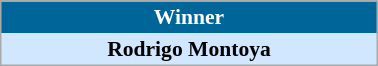<table align=center cellpadding="2" cellspacing="0" style="background: #f9f9f9; border: 1px #aaa solid; border-collapse: collapse; font-size: 90%;" width=20%>
<tr align=center bgcolor=#006699 style="color:white;">
<th width=100%><strong>Winner</strong></th>
</tr>
<tr align=center bgcolor=#D0E7FF>
<td align=center> <strong>Rodrigo Montoya</strong></td>
</tr>
</table>
